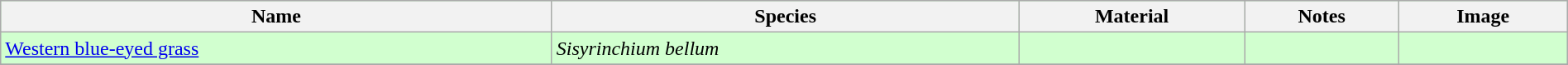<table class="wikitable" align="center" width="100%" style="background:#D1FFCF;">
<tr>
<th>Name</th>
<th>Species</th>
<th>Material</th>
<th>Notes</th>
<th>Image</th>
</tr>
<tr>
<td><a href='#'>Western blue-eyed grass</a></td>
<td><em>Sisyrinchium bellum</em></td>
<td></td>
<td></td>
<td></td>
</tr>
<tr>
</tr>
</table>
